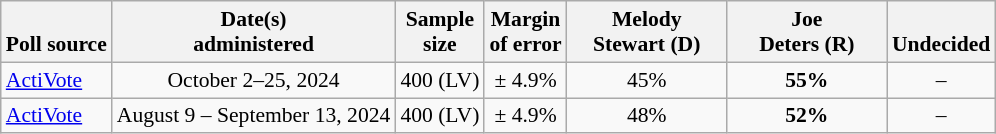<table class="wikitable" style="font-size:90%;text-align:center;">
<tr valign=bottom>
<th>Poll source</th>
<th>Date(s)<br>administered</th>
<th>Sample<br>size</th>
<th>Margin<br>of error</th>
<th style="width:100px;">Melody<br>Stewart (D)</th>
<th style="width:100px;">Joe<br>Deters (R)</th>
<th>Undecided</th>
</tr>
<tr>
<td style="text-align:left;"><a href='#'>ActiVote</a></td>
<td data-sort-value="2024-07-11">October 2–25, 2024</td>
<td>400 (LV)</td>
<td>± 4.9%</td>
<td>45%</td>
<td><strong>55%</strong></td>
<td>–</td>
</tr>
<tr>
<td style="text-align:left;"><a href='#'>ActiVote</a></td>
<td data-sort-value="2024-07-11">August 9 – September 13, 2024</td>
<td>400 (LV)</td>
<td>± 4.9%</td>
<td>48%</td>
<td><strong>52%</strong></td>
<td>–</td>
</tr>
</table>
